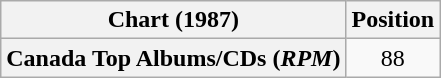<table class="wikitable plainrowheaders" style="text-align:center">
<tr>
<th scope="col">Chart (1987)</th>
<th scope="col">Position</th>
</tr>
<tr>
<th scope="row">Canada Top Albums/CDs (<em>RPM</em>)</th>
<td>88</td>
</tr>
</table>
